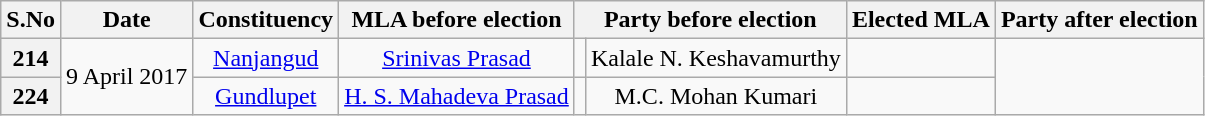<table class="wikitable sortable" style="text-align:center;">
<tr>
<th>S.No</th>
<th>Date</th>
<th>Constituency</th>
<th>MLA before election</th>
<th colspan="2">Party before election</th>
<th>Elected MLA</th>
<th colspan="2">Party after election</th>
</tr>
<tr>
<th>214</th>
<td rowspan="2">9 April 2017</td>
<td><a href='#'>Nanjangud</a></td>
<td><a href='#'>Srinivas Prasad</a></td>
<td></td>
<td>Kalale N. Keshavamurthy</td>
<td></td>
</tr>
<tr>
<th>224</th>
<td><a href='#'>Gundlupet</a></td>
<td><a href='#'>H. S. Mahadeva Prasad</a></td>
<td></td>
<td>M.C. Mohan Kumari</td>
<td></td>
</tr>
</table>
